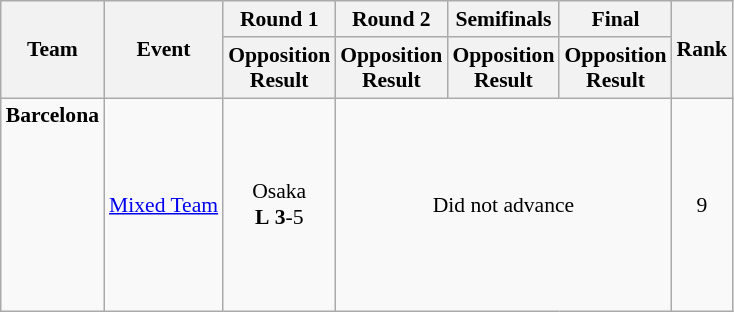<table class="wikitable" border="1" style="font-size:90%">
<tr>
<th rowspan=2>Team</th>
<th rowspan=2>Event</th>
<th>Round 1</th>
<th>Round 2</th>
<th>Semifinals</th>
<th>Final</th>
<th rowspan=2>Rank</th>
</tr>
<tr>
<th>Opposition<br>Result</th>
<th>Opposition<br>Result</th>
<th>Opposition<br>Result</th>
<th>Opposition<br>Result</th>
</tr>
<tr>
<td><strong>Barcelona</strong><br><br><br><br><br><br><br><br></td>
<td><a href='#'>Mixed Team</a></td>
<td align=center>Osaka <br> <strong>L</strong> <strong>3</strong>-5</td>
<td align=center colspan=3>Did not advance</td>
<td align=center>9</td>
</tr>
</table>
